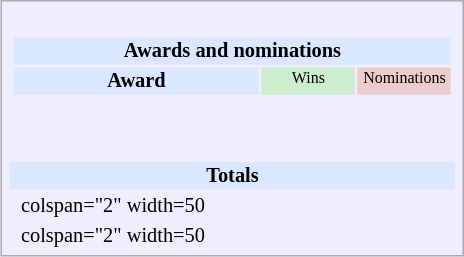<table class="infobox" style="width:22.7em; text-align:left; font-size:85%; vertical-align:middle; background:#eef;">
<tr>
<td colspan="3"><br><table class="collapsible collapsed" style="width:100%;">
<tr>
<th colspan="3" style="background:#d9e8ff; text-align:center;">Awards and nominations</th>
</tr>
<tr style="background:#d9e8ff; text-align:center;">
<th style="vertical-align: middle;">Award</th>
<td style="background:#cec; font-size:8pt; width:60px;">Wins</td>
<td style="background:#ecc; font-size:8pt; width:60px;">Nominations</td>
</tr>
<tr>
<td style="text-align:center;"><br></td>
<td></td>
<td></td>
</tr>
<tr>
<td style="text-align:center;"><br></td>
<td></td>
<td></td>
</tr>
</table>
</td>
</tr>
<tr style="background:#d9e8ff;">
<td colspan="3" style="text-align:center;"><strong>Totals</strong></td>
</tr>
<tr>
<td></td>
<td>colspan="2" width=50 </td>
</tr>
<tr>
<td></td>
<td>colspan="2" width=50 </td>
</tr>
</table>
